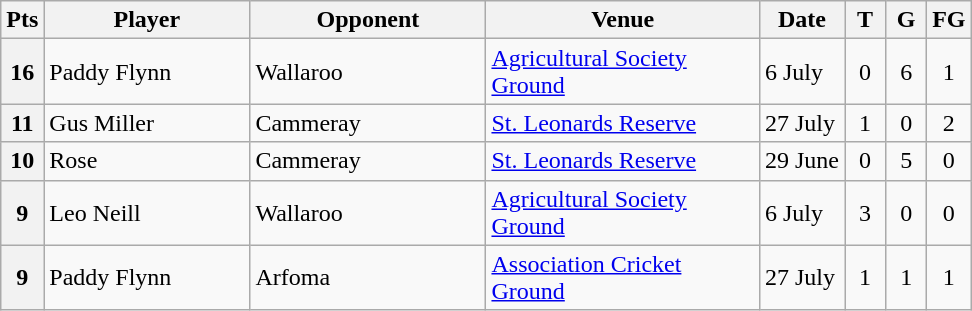<table class="wikitable" style="text-align:left;">
<tr>
<th width="20">Pts</th>
<th width="130">Player</th>
<th width="150">Opponent</th>
<th width="175">Venue</th>
<th width=""50">Date</th>
<th width="20">T</th>
<th width="20">G</th>
<th width="20">FG</th>
</tr>
<tr>
<th>16</th>
<td> Paddy Flynn</td>
<td> Wallaroo</td>
<td><a href='#'>Agricultural Society Ground</a></td>
<td>6 July</td>
<td style="text-align:center;">0</td>
<td style="text-align:center;">6</td>
<td style="text-align:center;">1</td>
</tr>
<tr>
<th>11</th>
<td>Gus Miller</td>
<td> Cammeray</td>
<td><a href='#'>St. Leonards Reserve</a></td>
<td>27 July</td>
<td style="text-align:center;">1</td>
<td style="text-align:center;">0</td>
<td style="text-align:center;">2</td>
</tr>
<tr>
<th>10</th>
<td> Rose</td>
<td> Cammeray</td>
<td><a href='#'>St. Leonards Reserve</a></td>
<td>29 June</td>
<td style="text-align:center;">0</td>
<td style="text-align:center;">5</td>
<td style="text-align:center;">0</td>
</tr>
<tr>
<th>9</th>
<td> Leo Neill</td>
<td> Wallaroo</td>
<td><a href='#'>Agricultural Society Ground</a></td>
<td>6 July</td>
<td style="text-align:center;">3</td>
<td style="text-align:center;">0</td>
<td style="text-align:center;">0</td>
</tr>
<tr>
<th>9</th>
<td> Paddy Flynn</td>
<td> Arfoma</td>
<td><a href='#'>Association Cricket Ground</a></td>
<td>27 July</td>
<td style="text-align:center;">1</td>
<td style="text-align:center;">1</td>
<td style="text-align:center;">1</td>
</tr>
</table>
